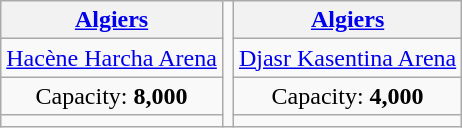<table class="wikitable" style="text-align:center">
<tr>
<th><a href='#'>Algiers</a></th>
<td rowspan="4"></td>
<th><a href='#'>Algiers</a></th>
</tr>
<tr>
<td><a href='#'>Hacène Harcha Arena</a></td>
<td><a href='#'>Djasr Kasentina Arena</a></td>
</tr>
<tr>
<td>Capacity: <strong>8,000</strong></td>
<td>Capacity: <strong>4,000</strong></td>
</tr>
<tr>
<td></td>
<td></td>
</tr>
</table>
